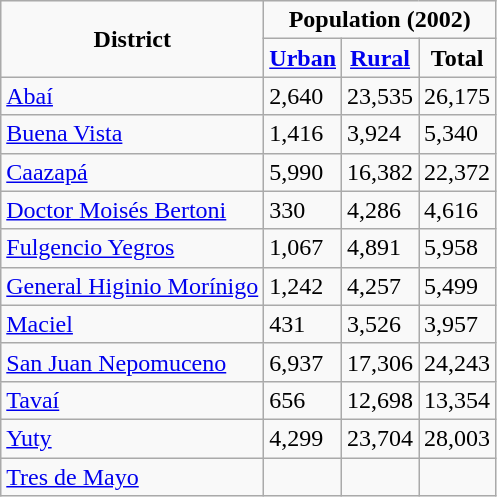<table class="wikitable">
<tr>
<td rowspan="2" align="center"><strong>District</strong></td>
<td colspan="3" align="center"><strong>Population (2002)</strong></td>
</tr>
<tr>
<td align="center"><strong><a href='#'>Urban</a></strong></td>
<td align="center"><strong><a href='#'>Rural</a></strong></td>
<td align="center"><strong>Total</strong></td>
</tr>
<tr>
<td><a href='#'>Abaí</a></td>
<td>2,640</td>
<td>23,535</td>
<td>26,175</td>
</tr>
<tr>
<td><a href='#'>Buena Vista</a></td>
<td>1,416</td>
<td>3,924</td>
<td>5,340</td>
</tr>
<tr>
<td><a href='#'>Caazapá</a></td>
<td>5,990</td>
<td>16,382</td>
<td>22,372</td>
</tr>
<tr>
<td><a href='#'>Doctor Moisés Bertoni</a></td>
<td>330</td>
<td>4,286</td>
<td>4,616</td>
</tr>
<tr>
<td><a href='#'>Fulgencio Yegros</a></td>
<td>1,067</td>
<td>4,891</td>
<td>5,958</td>
</tr>
<tr>
<td><a href='#'>General Higinio Morínigo</a></td>
<td>1,242</td>
<td>4,257</td>
<td>5,499</td>
</tr>
<tr>
<td><a href='#'>Maciel</a></td>
<td>431</td>
<td>3,526</td>
<td>3,957</td>
</tr>
<tr>
<td><a href='#'>San Juan Nepomuceno</a></td>
<td>6,937</td>
<td>17,306</td>
<td>24,243</td>
</tr>
<tr>
<td><a href='#'>Tavaí</a></td>
<td>656</td>
<td>12,698</td>
<td>13,354</td>
</tr>
<tr>
<td><a href='#'>Yuty</a></td>
<td>4,299</td>
<td>23,704</td>
<td>28,003</td>
</tr>
<tr>
<td><a href='#'>Tres de Mayo</a></td>
<td></td>
<td></td>
<td></td>
</tr>
</table>
